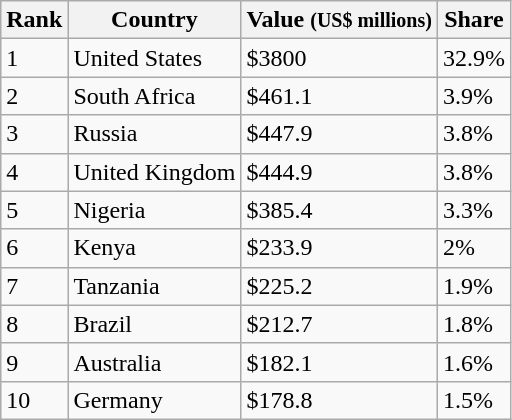<table class="wikitable sortable plainrowheaders">
<tr>
<th>Rank</th>
<th>Country</th>
<th>Value <small>(US$ millions)</small></th>
<th>Share</th>
</tr>
<tr>
<td>1</td>
<td>United States</td>
<td>$3800</td>
<td>32.9%</td>
</tr>
<tr>
<td>2</td>
<td>South Africa</td>
<td>$461.1</td>
<td>3.9%</td>
</tr>
<tr>
<td>3</td>
<td>Russia</td>
<td>$447.9</td>
<td>3.8%</td>
</tr>
<tr>
<td>4</td>
<td>United Kingdom</td>
<td>$444.9</td>
<td>3.8%</td>
</tr>
<tr>
<td>5</td>
<td>Nigeria</td>
<td>$385.4</td>
<td>3.3%</td>
</tr>
<tr>
<td>6</td>
<td>Kenya</td>
<td>$233.9</td>
<td>2%</td>
</tr>
<tr>
<td>7</td>
<td>Tanzania</td>
<td>$225.2</td>
<td>1.9%</td>
</tr>
<tr>
<td>8</td>
<td>Brazil</td>
<td>$212.7</td>
<td>1.8%</td>
</tr>
<tr>
<td>9</td>
<td>Australia</td>
<td>$182.1</td>
<td>1.6%</td>
</tr>
<tr>
<td>10</td>
<td>Germany</td>
<td>$178.8</td>
<td>1.5%</td>
</tr>
</table>
